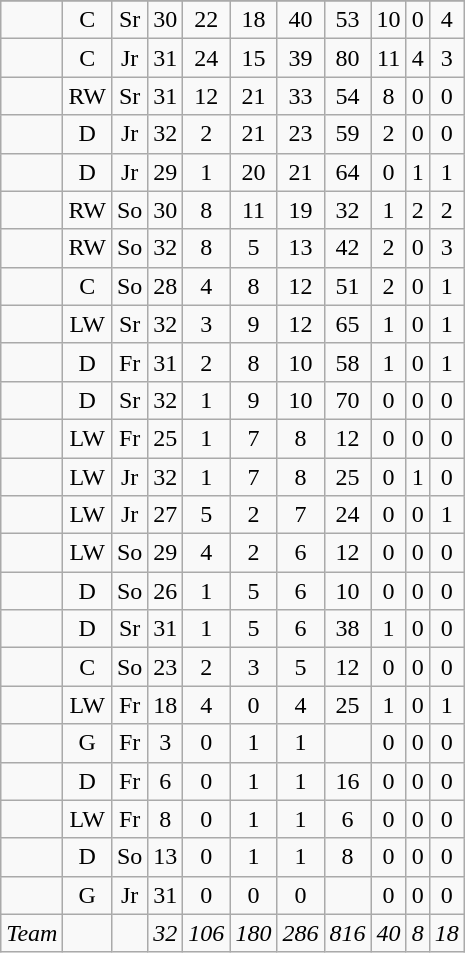<table class="wikitable sortable" style="text-align:center">
<tr>
</tr>
<tr>
<td align=left></td>
<td>C</td>
<td>Sr</td>
<td>30</td>
<td>22</td>
<td>18</td>
<td>40</td>
<td>53</td>
<td>10</td>
<td>0</td>
<td>4</td>
</tr>
<tr>
<td align=left></td>
<td>C</td>
<td>Jr</td>
<td>31</td>
<td>24</td>
<td>15</td>
<td>39</td>
<td>80</td>
<td>11</td>
<td>4</td>
<td>3</td>
</tr>
<tr>
<td align=left></td>
<td>RW</td>
<td>Sr</td>
<td>31</td>
<td>12</td>
<td>21</td>
<td>33</td>
<td>54</td>
<td>8</td>
<td>0</td>
<td>0</td>
</tr>
<tr>
<td align=left></td>
<td>D</td>
<td>Jr</td>
<td>32</td>
<td>2</td>
<td>21</td>
<td>23</td>
<td>59</td>
<td>2</td>
<td>0</td>
<td>0</td>
</tr>
<tr>
<td align=left></td>
<td>D</td>
<td>Jr</td>
<td>29</td>
<td>1</td>
<td>20</td>
<td>21</td>
<td>64</td>
<td>0</td>
<td>1</td>
<td>1</td>
</tr>
<tr>
<td align=left></td>
<td>RW</td>
<td>So</td>
<td>30</td>
<td>8</td>
<td>11</td>
<td>19</td>
<td>32</td>
<td>1</td>
<td>2</td>
<td>2</td>
</tr>
<tr>
<td align=left></td>
<td>RW</td>
<td>So</td>
<td>32</td>
<td>8</td>
<td>5</td>
<td>13</td>
<td>42</td>
<td>2</td>
<td>0</td>
<td>3</td>
</tr>
<tr>
<td align=left></td>
<td>C</td>
<td>So</td>
<td>28</td>
<td>4</td>
<td>8</td>
<td>12</td>
<td>51</td>
<td>2</td>
<td>0</td>
<td>1</td>
</tr>
<tr>
<td align=left></td>
<td>LW</td>
<td>Sr</td>
<td>32</td>
<td>3</td>
<td>9</td>
<td>12</td>
<td>65</td>
<td>1</td>
<td>0</td>
<td>1</td>
</tr>
<tr>
<td align=left></td>
<td>D</td>
<td>Fr</td>
<td>31</td>
<td>2</td>
<td>8</td>
<td>10</td>
<td>58</td>
<td>1</td>
<td>0</td>
<td>1</td>
</tr>
<tr>
<td align=left></td>
<td>D</td>
<td>Sr</td>
<td>32</td>
<td>1</td>
<td>9</td>
<td>10</td>
<td>70</td>
<td>0</td>
<td>0</td>
<td>0</td>
</tr>
<tr>
<td align=left></td>
<td>LW</td>
<td>Fr</td>
<td>25</td>
<td>1</td>
<td>7</td>
<td>8</td>
<td>12</td>
<td>0</td>
<td>0</td>
<td>0</td>
</tr>
<tr>
<td align=left></td>
<td>LW</td>
<td>Jr</td>
<td>32</td>
<td>1</td>
<td>7</td>
<td>8</td>
<td>25</td>
<td>0</td>
<td>1</td>
<td>0</td>
</tr>
<tr>
<td align=left></td>
<td>LW</td>
<td>Jr</td>
<td>27</td>
<td>5</td>
<td>2</td>
<td>7</td>
<td>24</td>
<td>0</td>
<td>0</td>
<td>1</td>
</tr>
<tr>
<td align=left></td>
<td>LW</td>
<td>So</td>
<td>29</td>
<td>4</td>
<td>2</td>
<td>6</td>
<td>12</td>
<td>0</td>
<td>0</td>
<td>0</td>
</tr>
<tr>
<td align=left></td>
<td>D</td>
<td>So</td>
<td>26</td>
<td>1</td>
<td>5</td>
<td>6</td>
<td>10</td>
<td>0</td>
<td>0</td>
<td>0</td>
</tr>
<tr>
<td align=left></td>
<td>D</td>
<td>Sr</td>
<td>31</td>
<td>1</td>
<td>5</td>
<td>6</td>
<td>38</td>
<td>1</td>
<td>0</td>
<td>0</td>
</tr>
<tr>
<td align=left></td>
<td>C</td>
<td>So</td>
<td>23</td>
<td>2</td>
<td>3</td>
<td>5</td>
<td>12</td>
<td>0</td>
<td>0</td>
<td>0</td>
</tr>
<tr>
<td align=left></td>
<td>LW</td>
<td>Fr</td>
<td>18</td>
<td>4</td>
<td>0</td>
<td>4</td>
<td>25</td>
<td>1</td>
<td>0</td>
<td>1</td>
</tr>
<tr>
<td align=left></td>
<td>G</td>
<td>Fr</td>
<td>3</td>
<td>0</td>
<td>1</td>
<td>1</td>
<td></td>
<td>0</td>
<td>0</td>
<td>0</td>
</tr>
<tr>
<td align=left></td>
<td>D</td>
<td>Fr</td>
<td>6</td>
<td>0</td>
<td>1</td>
<td>1</td>
<td>16</td>
<td>0</td>
<td>0</td>
<td>0</td>
</tr>
<tr>
<td align=left></td>
<td>LW</td>
<td>Fr</td>
<td>8</td>
<td>0</td>
<td>1</td>
<td>1</td>
<td>6</td>
<td>0</td>
<td>0</td>
<td>0</td>
</tr>
<tr>
<td align=left></td>
<td>D</td>
<td>So</td>
<td>13</td>
<td>0</td>
<td>1</td>
<td>1</td>
<td>8</td>
<td>0</td>
<td>0</td>
<td>0</td>
</tr>
<tr>
<td align=left></td>
<td>G</td>
<td>Jr</td>
<td>31</td>
<td>0</td>
<td>0</td>
<td>0</td>
<td></td>
<td>0</td>
<td>0</td>
<td>0</td>
</tr>
<tr class="sortbottom">
<td align=left><em>Team</em></td>
<td></td>
<td></td>
<td><em>32</em></td>
<td><em>106</em></td>
<td><em>180</em></td>
<td><em>286</em></td>
<td><em>816</em></td>
<td><em>40</em></td>
<td><em>8</em></td>
<td><em>18</em></td>
</tr>
</table>
